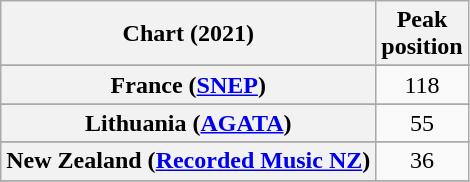<table class="wikitable sortable plainrowheaders" style="text-align:center">
<tr>
<th scope="col">Chart (2021)</th>
<th scope="col">Peak<br>position</th>
</tr>
<tr>
</tr>
<tr>
</tr>
<tr>
</tr>
<tr>
<th scope="row">France (<a href='#'>SNEP</a>)</th>
<td>118</td>
</tr>
<tr>
</tr>
<tr>
</tr>
<tr>
</tr>
<tr>
<th scope="row">Lithuania (<a href='#'>AGATA</a>)</th>
<td>55</td>
</tr>
<tr>
</tr>
<tr>
<th scope="row">New Zealand (<a href='#'>Recorded Music NZ</a>)</th>
<td>36</td>
</tr>
<tr>
</tr>
<tr>
</tr>
<tr>
</tr>
<tr>
</tr>
<tr>
</tr>
<tr>
</tr>
</table>
